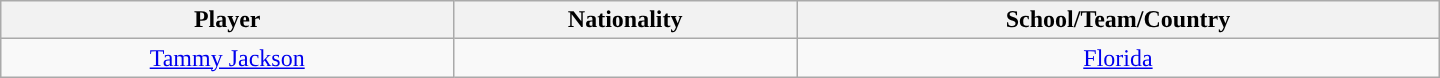<table class="wikitable" style="text-align:center; width:60em">
<tr>
<th>Player</th>
<th>Nationality</th>
<th>School/Team/Country</th>
</tr>
<tr>
<td><a href='#'>Tammy Jackson</a></td>
<td></td>
<td><a href='#'>Florida</a></td>
</tr>
</table>
